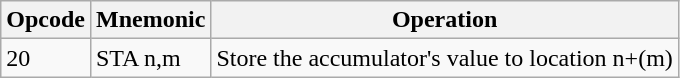<table class="wikitable">
<tr>
<th>Opcode</th>
<th>Mnemonic</th>
<th>Operation</th>
</tr>
<tr>
<td>20</td>
<td>STA n,m</td>
<td>Store the accumulator's value to location n+(m)</td>
</tr>
</table>
